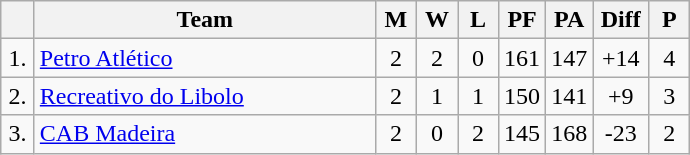<table class="wikitable" style="text-align:center">
<tr>
<th width=15></th>
<th width=220>Team</th>
<th width=20>M</th>
<th width=20>W</th>
<th width=20>L</th>
<th width=20>PF</th>
<th width=20>PA</th>
<th width=30>Diff</th>
<th width=20>P</th>
</tr>
<tr>
<td>1.</td>
<td align=left> <a href='#'>Petro Atlético</a></td>
<td>2</td>
<td>2</td>
<td>0</td>
<td>161</td>
<td>147</td>
<td>+14</td>
<td>4</td>
</tr>
<tr>
<td>2.</td>
<td align=left> <a href='#'>Recreativo do Libolo</a></td>
<td>2</td>
<td>1</td>
<td>1</td>
<td>150</td>
<td>141</td>
<td>+9</td>
<td>3</td>
</tr>
<tr>
<td>3.</td>
<td align=left> <a href='#'>CAB Madeira</a></td>
<td>2</td>
<td>0</td>
<td>2</td>
<td>145</td>
<td>168</td>
<td>-23</td>
<td>2</td>
</tr>
</table>
